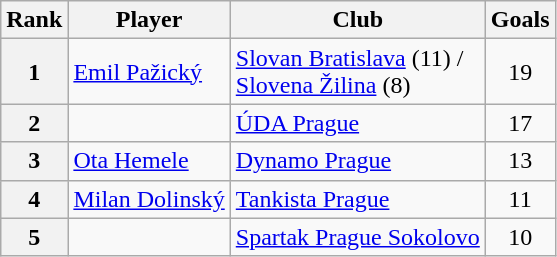<table class="wikitable" style="text-align:center">
<tr>
<th>Rank</th>
<th>Player</th>
<th>Club</th>
<th>Goals</th>
</tr>
<tr>
<th>1</th>
<td align="left"> <a href='#'>Emil Pažický</a></td>
<td align="left"><a href='#'>Slovan Bratislava</a> (11) /<br> <a href='#'>Slovena Žilina</a> (8)</td>
<td>19</td>
</tr>
<tr>
<th>2</th>
<td align="left"> </td>
<td align="left"><a href='#'>ÚDA Prague</a></td>
<td>17</td>
</tr>
<tr>
<th>3</th>
<td align="left"> <a href='#'>Ota Hemele</a></td>
<td align="left"><a href='#'>Dynamo Prague</a></td>
<td>13</td>
</tr>
<tr>
<th>4</th>
<td align="left"> <a href='#'>Milan Dolinský</a></td>
<td align="left"><a href='#'>Tankista Prague</a></td>
<td>11</td>
</tr>
<tr>
<th>5</th>
<td align="left"> </td>
<td align="left"><a href='#'>Spartak Prague Sokolovo</a></td>
<td>10</td>
</tr>
</table>
